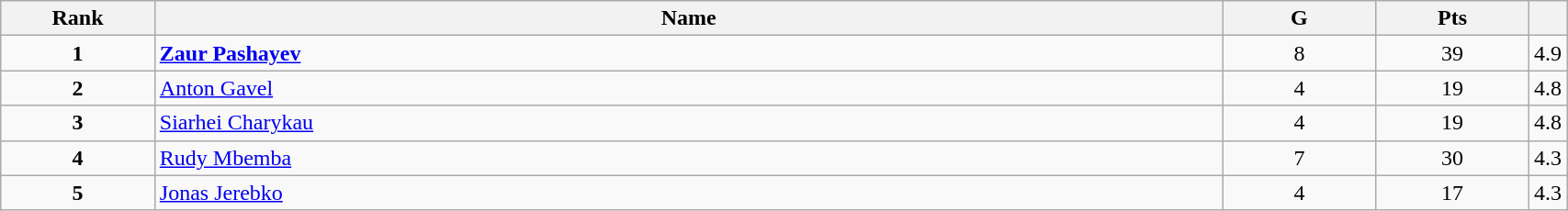<table class="wikitable" style="width:90%;">
<tr>
<th style="width:10%;">Rank</th>
<th style="width:70%;">Name</th>
<th style="width:10%;">G</th>
<th style="width:10%;">Pts</th>
<th style="width:10%;"></th>
</tr>
<tr align=center>
<td><strong>1</strong></td>
<td align=left><strong> <a href='#'>Zaur Pashayev</a></strong></td>
<td>8</td>
<td>39</td>
<td>4.9</td>
</tr>
<tr align=center>
<td><strong>2</strong></td>
<td align=left> <a href='#'>Anton Gavel</a></td>
<td>4</td>
<td>19</td>
<td>4.8</td>
</tr>
<tr align=center>
<td><strong>3</strong></td>
<td align=left> <a href='#'>Siarhei Charykau</a></td>
<td>4</td>
<td>19</td>
<td>4.8</td>
</tr>
<tr align=center>
<td><strong>4</strong></td>
<td align=left> <a href='#'>Rudy Mbemba</a></td>
<td>7</td>
<td>30</td>
<td>4.3</td>
</tr>
<tr align=center>
<td><strong>5</strong></td>
<td align=left> <a href='#'>Jonas Jerebko</a></td>
<td>4</td>
<td>17</td>
<td>4.3</td>
</tr>
</table>
